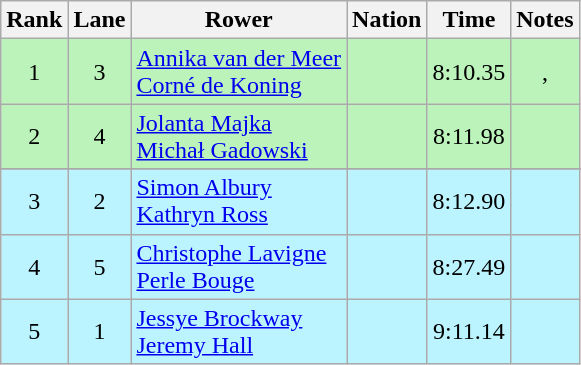<table class="wikitable sortable" style="text-align:center">
<tr>
<th>Rank</th>
<th>Lane</th>
<th>Rower</th>
<th>Nation</th>
<th>Time</th>
<th>Notes</th>
</tr>
<tr bgcolor=bbf3bb>
<td>1</td>
<td>3</td>
<td align="left"><a href='#'>Annika van der Meer</a><br><a href='#'>Corné de Koning</a></td>
<td align="left"></td>
<td>8:10.35</td>
<td>, </td>
</tr>
<tr bgcolor=bbf3bb>
<td>2</td>
<td>4</td>
<td align="left"><a href='#'>Jolanta Majka</a><br><a href='#'>Michał Gadowski</a></td>
<td align="left"></td>
<td>8:11.98</td>
<td></td>
</tr>
<tr bgcolor=bbf3ff>
</tr>
<tr bgcolor=bbf3ff>
<td>3</td>
<td>2</td>
<td align="left"><a href='#'>Simon Albury</a><br><a href='#'>Kathryn Ross</a></td>
<td align="left"></td>
<td>8:12.90</td>
<td></td>
</tr>
<tr bgcolor=bbf3ff>
<td>4</td>
<td>5</td>
<td align="left"><a href='#'>Christophe Lavigne</a><br><a href='#'>Perle Bouge</a></td>
<td align="left"></td>
<td>8:27.49</td>
<td></td>
</tr>
<tr bgcolor=bbf3ff>
<td>5</td>
<td>1</td>
<td align="left"><a href='#'>Jessye Brockway</a><br><a href='#'>Jeremy Hall</a></td>
<td align="left"></td>
<td>9:11.14</td>
<td></td>
</tr>
</table>
